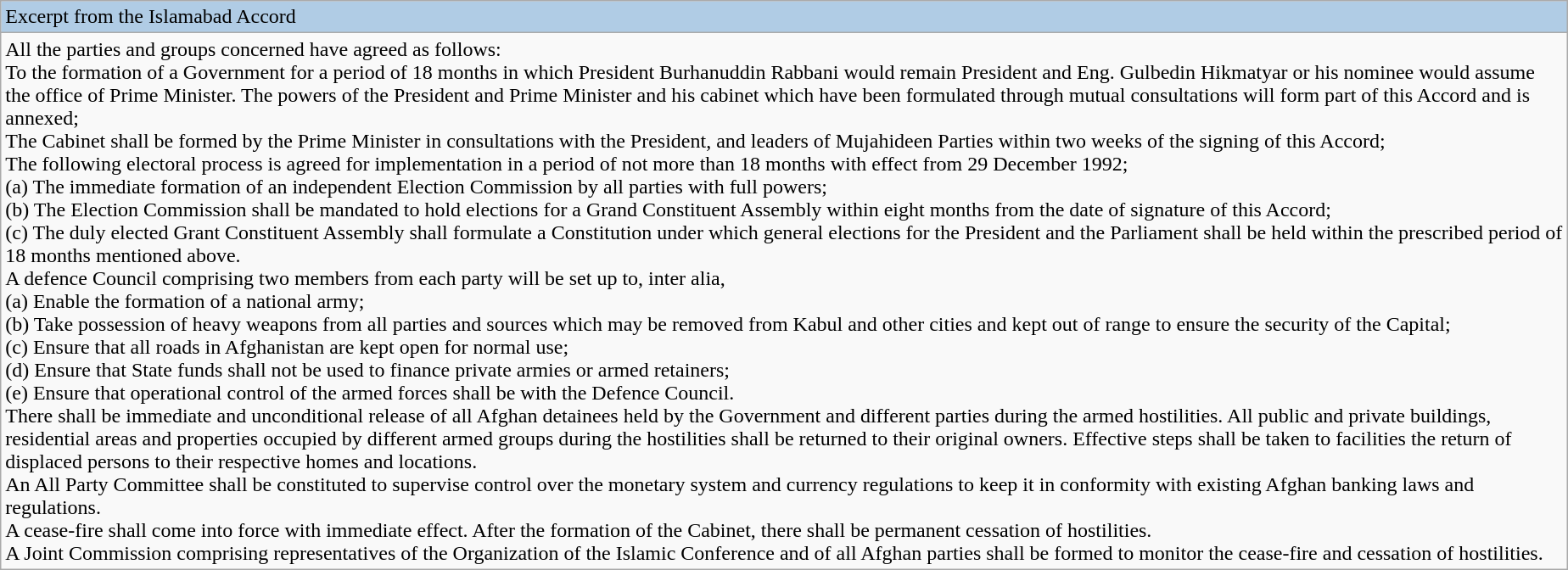<table class="wikitable" style="text-align:left; margin-left:1em; float:center">
<tr>
<td style="background:#b0cce5;" colspan="5"><div>Excerpt from the Islamabad Accord</div></td>
</tr>
<tr>
<td>All the parties and groups concerned have agreed as follows:<br>To the formation of a Government for a period of 18 months in which President Burhanuddin Rabbani would remain President and Eng. Gulbedin Hikmatyar or his nominee would assume the office of Prime Minister. The powers of the President and Prime Minister and his cabinet which have been formulated through mutual consultations
will form part of this Accord and is annexed;<br>The Cabinet shall be formed by the Prime Minister in consultations with the President, and leaders of Mujahideen Parties within two weeks of the signing of this Accord;<br>The following electoral process is agreed for implementation in a period of not more than 18 months with effect from 29 December 1992;<br>(a) The immediate formation of an independent Election Commission by all
parties with full powers;<br>(b) The Election Commission shall be mandated to hold elections for a Grand
Constituent Assembly within eight months from the date of signature of this
Accord;<br>(c) The duly elected Grant Constituent Assembly shall formulate a Constitution
under which general elections for the President and the Parliament shall be held
within the prescribed period of 18 months mentioned above.<br>A defence Council comprising two members from each party will be set up to, inter alia,<br>(a) Enable the formation of a national army;<br>(b) Take possession of heavy weapons from all parties and sources which may be
removed from Kabul and other cities and kept out of range to ensure the security
of the Capital;<br>(c) Ensure that all roads in Afghanistan are kept open for normal use;<br>(d) Ensure that State funds shall not be used to finance private armies or armed
retainers;<br>(e) Ensure that operational control of the armed forces shall be with the Defence
Council.<br>There shall be immediate and unconditional release of all Afghan detainees held by the
Government and different parties during the armed hostilities. All public and private buildings, residential areas and properties occupied by different armed groups during the hostilities shall be returned to their original owners. Effective steps shall be taken to facilities the return of displaced persons to their respective homes and locations.<br>An All Party Committee shall be constituted to supervise control over the monetary system and currency regulations to keep it in conformity with existing Afghan banking laws and regulations.<br>A cease-fire shall come into force with immediate effect. After the formation of the Cabinet, there shall be permanent cessation of hostilities.<br>A Joint Commission comprising representatives of the Organization of the Islamic Conference and of all Afghan parties shall be formed to monitor the cease-fire and cessation of hostilities.</td>
</tr>
</table>
